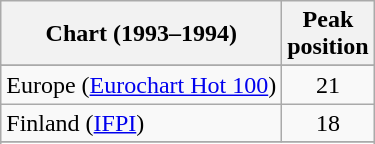<table class="wikitable sortable">
<tr>
<th>Chart (1993–1994)</th>
<th>Peak<br>position</th>
</tr>
<tr>
</tr>
<tr>
<td align="left">Europe (<a href='#'>Eurochart Hot 100</a>)</td>
<td align="center">21</td>
</tr>
<tr>
<td align="left">Finland (<a href='#'>IFPI</a>)</td>
<td align="center">18</td>
</tr>
<tr>
</tr>
<tr>
</tr>
<tr>
</tr>
<tr>
</tr>
<tr>
</tr>
</table>
